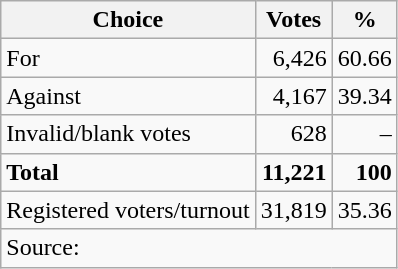<table class=wikitable style=text-align:right>
<tr>
<th>Choice</th>
<th>Votes</th>
<th>%</th>
</tr>
<tr>
<td align=left>For</td>
<td>6,426</td>
<td>60.66</td>
</tr>
<tr>
<td align=left>Against</td>
<td>4,167</td>
<td>39.34</td>
</tr>
<tr>
<td align=left>Invalid/blank votes</td>
<td>628</td>
<td>–</td>
</tr>
<tr>
<td align=left><strong>Total</strong></td>
<td><strong>11,221</strong></td>
<td><strong>100</strong></td>
</tr>
<tr>
<td align=left>Registered voters/turnout</td>
<td>31,819</td>
<td>35.36</td>
</tr>
<tr>
<td align=left colspan=3>Source: </td>
</tr>
</table>
